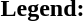<table class="toccolours" style="font-size:100%; white-space:nowrap;">
<tr>
<td><strong>Legend:</strong></td>
<td>      </td>
</tr>
<tr>
<td></td>
</tr>
<tr>
<td></td>
</tr>
<tr>
<td></td>
</tr>
</table>
